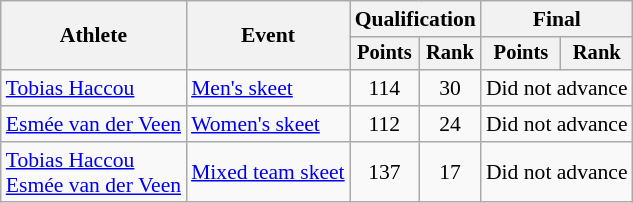<table class="wikitable" style="font-size:90%">
<tr>
<th rowspan="2">Athlete</th>
<th rowspan="2">Event</th>
<th colspan=2>Qualification</th>
<th colspan=2>Final</th>
</tr>
<tr style="font-size:95%">
<th>Points</th>
<th>Rank</th>
<th>Points</th>
<th>Rank</th>
</tr>
<tr align=center>
<td align=left><a href='#'>Tobias Haccou</a></td>
<td align=left><a href='#'>Men's skeet</a></td>
<td>114</td>
<td>30</td>
<td colspan="2">Did not advance</td>
</tr>
<tr align=center>
<td align=left><a href='#'>Esmée van der Veen</a></td>
<td align=left><a href='#'>Women's skeet</a></td>
<td>112</td>
<td>24</td>
<td colspan="2">Did not advance</td>
</tr>
<tr align=center>
<td align=left><a href='#'>Tobias Haccou</a><br><a href='#'>Esmée van der Veen</a></td>
<td align=left><a href='#'>Mixed team skeet</a></td>
<td>137</td>
<td>17</td>
<td colspan="2">Did not advance</td>
</tr>
</table>
